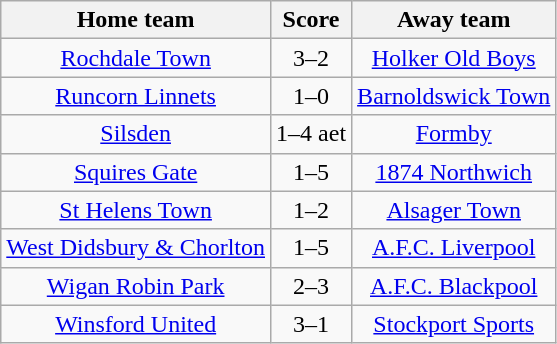<table class="wikitable" style="text-align: center">
<tr>
<th>Home team</th>
<th>Score</th>
<th>Away team</th>
</tr>
<tr>
<td><a href='#'>Rochdale Town</a></td>
<td>3–2</td>
<td><a href='#'>Holker Old Boys</a></td>
</tr>
<tr>
<td><a href='#'>Runcorn Linnets</a></td>
<td>1–0</td>
<td><a href='#'>Barnoldswick Town</a></td>
</tr>
<tr>
<td><a href='#'>Silsden</a></td>
<td>1–4 aet</td>
<td><a href='#'>Formby</a></td>
</tr>
<tr>
<td><a href='#'>Squires Gate</a></td>
<td>1–5</td>
<td><a href='#'>1874 Northwich</a></td>
</tr>
<tr>
<td><a href='#'>St Helens Town</a></td>
<td>1–2</td>
<td><a href='#'>Alsager Town</a></td>
</tr>
<tr>
<td><a href='#'>West Didsbury & Chorlton</a></td>
<td>1–5</td>
<td><a href='#'>A.F.C. Liverpool</a></td>
</tr>
<tr>
<td><a href='#'>Wigan Robin Park</a></td>
<td>2–3</td>
<td><a href='#'>A.F.C. Blackpool</a></td>
</tr>
<tr>
<td><a href='#'>Winsford United</a></td>
<td>3–1</td>
<td><a href='#'>Stockport Sports</a></td>
</tr>
</table>
